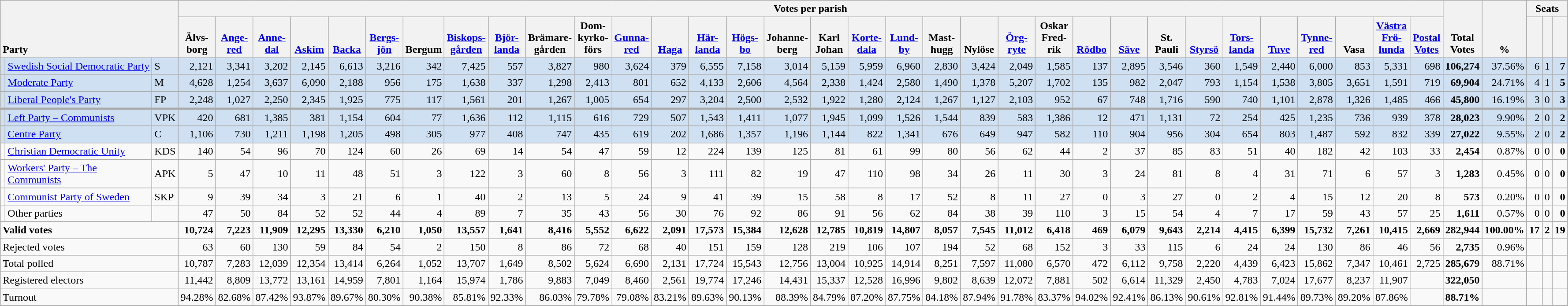<table class="wikitable" border="1" style="text-align:right;">
<tr>
<th style="text-align:left;" valign=bottom rowspan=2 colspan=3>Party</th>
<th colspan=33>Votes per parish</th>
<th align=center valign=bottom rowspan=2 width="50">Total Votes</th>
<th align=center valign=bottom rowspan=2 width="50">%</th>
<th colspan=3>Seats</th>
</tr>
<tr>
<th align=center valign=bottom width="50">Älvs- borg</th>
<th align=center valign=bottom width="50"><a href='#'>Ange- red</a></th>
<th align=center valign=bottom width="50"><a href='#'>Anne- dal</a></th>
<th align=center valign=bottom width="50"><a href='#'>Askim</a></th>
<th align=center valign=bottom width="50"><a href='#'>Backa</a></th>
<th align=center valign=bottom width="50"><a href='#'>Bergs- jön</a></th>
<th align=center valign=bottom width="50">Bergum</th>
<th align=center valign=bottom width="50"><a href='#'>Biskops- gården</a></th>
<th align=center valign=bottom width="50"><a href='#'>Björ- landa</a></th>
<th align=center valign=bottom width="50">Brämare- gården</th>
<th align=center valign=bottom width="50">Dom- kyrko- förs</th>
<th align=center valign=bottom width="50"><a href='#'>Gunna- red</a></th>
<th align=center valign=bottom width="50"><a href='#'>Haga</a></th>
<th align=center valign=bottom width="50"><a href='#'>Här- landa</a></th>
<th align=center valign=bottom width="50"><a href='#'>Högs- bo</a></th>
<th align=center valign=bottom width="50">Johanne- berg</th>
<th align=center valign=bottom width="50">Karl Johan</th>
<th align=center valign=bottom width="50"><a href='#'>Korte- dala</a></th>
<th align=center valign=bottom width="50"><a href='#'>Lund- by</a></th>
<th align=center valign=bottom width="50">Mast- hugg</th>
<th align=center valign=bottom width="50">Nylöse</th>
<th align=center valign=bottom width="50"><a href='#'>Örg- ryte</a></th>
<th align=center valign=bottom width="50">Oskar Fred- rik</th>
<th align=center valign=bottom width="50"><a href='#'>Rödbo</a></th>
<th align=center valign=bottom width="50"><a href='#'>Säve</a></th>
<th align=center valign=bottom width="50">St. Pauli</th>
<th align=center valign=bottom width="50"><a href='#'>Styrsö</a></th>
<th align=center valign=bottom width="50"><a href='#'>Tors- landa</a></th>
<th align=center valign=bottom width="50"><a href='#'>Tuve</a></th>
<th align=center valign=bottom width="50"><a href='#'>Tynne- red</a></th>
<th align=center valign=bottom width="50">Vasa</th>
<th align=center valign=bottom width="50"><a href='#'>Västra Frö- lunda</a></th>
<th align=center valign=bottom width="50"><a href='#'>Postal Votes</a></th>
<th align=center valign=bottom width="20"><small></small></th>
<th align=center valign=bottom width="20"><small><a href='#'></a></small></th>
<th align=center valign=bottom width="20"><small></small></th>
</tr>
<tr style="background:#CEE0F2;">
<td></td>
<td align=left style="white-space: nowrap;"><a href='#'>Swedish Social Democratic Party</a></td>
<td align=left>S</td>
<td>2,121</td>
<td>3,341</td>
<td>3,202</td>
<td>2,145</td>
<td>6,613</td>
<td>3,216</td>
<td>342</td>
<td>7,425</td>
<td>557</td>
<td>3,827</td>
<td>980</td>
<td>3,624</td>
<td>379</td>
<td>6,555</td>
<td>7,158</td>
<td>3,014</td>
<td>5,159</td>
<td>5,959</td>
<td>6,960</td>
<td>2,830</td>
<td>3,424</td>
<td>2,049</td>
<td>1,585</td>
<td>137</td>
<td>2,895</td>
<td>3,546</td>
<td>360</td>
<td>1,549</td>
<td>2,440</td>
<td>6,000</td>
<td>853</td>
<td>5,331</td>
<td>698</td>
<td><strong>106,274</strong></td>
<td>37.56%</td>
<td>6</td>
<td>1</td>
<td><strong>7</strong></td>
</tr>
<tr style="background:#CEE0F2;">
<td></td>
<td align=left><a href='#'>Moderate Party</a></td>
<td align=left>M</td>
<td>4,628</td>
<td>1,254</td>
<td>3,637</td>
<td>6,090</td>
<td>2,188</td>
<td>956</td>
<td>175</td>
<td>1,638</td>
<td>337</td>
<td>1,298</td>
<td>2,413</td>
<td>801</td>
<td>652</td>
<td>4,133</td>
<td>2,606</td>
<td>4,564</td>
<td>2,338</td>
<td>1,424</td>
<td>2,580</td>
<td>1,490</td>
<td>1,378</td>
<td>5,207</td>
<td>1,702</td>
<td>135</td>
<td>982</td>
<td>2,047</td>
<td>793</td>
<td>1,154</td>
<td>1,538</td>
<td>3,805</td>
<td>3,651</td>
<td>1,591</td>
<td>719</td>
<td><strong>69,904</strong></td>
<td>24.71%</td>
<td>4</td>
<td>1</td>
<td><strong>5</strong></td>
</tr>
<tr style="background:#CEE0F2;">
<td></td>
<td align=left><a href='#'>Liberal People's Party</a></td>
<td align=left>FP</td>
<td>2,248</td>
<td>1,027</td>
<td>2,250</td>
<td>2,345</td>
<td>1,925</td>
<td>775</td>
<td>117</td>
<td>1,561</td>
<td>201</td>
<td>1,267</td>
<td>1,005</td>
<td>654</td>
<td>297</td>
<td>3,204</td>
<td>2,500</td>
<td>2,532</td>
<td>1,922</td>
<td>1,280</td>
<td>2,124</td>
<td>1,267</td>
<td>1,127</td>
<td>2,103</td>
<td>952</td>
<td>67</td>
<td>748</td>
<td>1,716</td>
<td>590</td>
<td>740</td>
<td>1,101</td>
<td>2,878</td>
<td>1,326</td>
<td>1,485</td>
<td>466</td>
<td><strong>45,800</strong></td>
<td>16.19%</td>
<td>3</td>
<td>0</td>
<td><strong>3</strong></td>
</tr>
<tr style="background:#CEE0F2; border-top:3px solid darkgray;">
<td></td>
<td align=left><a href='#'>Left Party – Communists</a></td>
<td align=left>VPK</td>
<td>420</td>
<td>681</td>
<td>1,385</td>
<td>381</td>
<td>1,154</td>
<td>604</td>
<td>77</td>
<td>1,636</td>
<td>112</td>
<td>1,115</td>
<td>616</td>
<td>729</td>
<td>507</td>
<td>1,543</td>
<td>1,411</td>
<td>1,077</td>
<td>1,945</td>
<td>1,099</td>
<td>1,526</td>
<td>1,544</td>
<td>839</td>
<td>583</td>
<td>1,386</td>
<td>12</td>
<td>471</td>
<td>1,131</td>
<td>72</td>
<td>254</td>
<td>425</td>
<td>1,235</td>
<td>736</td>
<td>939</td>
<td>378</td>
<td><strong>28,023</strong></td>
<td>9.90%</td>
<td>2</td>
<td>0</td>
<td><strong>2</strong></td>
</tr>
<tr style="background:#CEE0F2;">
<td></td>
<td align=left><a href='#'>Centre Party</a></td>
<td align=left>C</td>
<td>1,106</td>
<td>730</td>
<td>1,211</td>
<td>1,198</td>
<td>1,205</td>
<td>498</td>
<td>305</td>
<td>977</td>
<td>408</td>
<td>747</td>
<td>435</td>
<td>619</td>
<td>202</td>
<td>1,686</td>
<td>1,357</td>
<td>1,196</td>
<td>1,144</td>
<td>822</td>
<td>1,341</td>
<td>676</td>
<td>649</td>
<td>947</td>
<td>582</td>
<td>110</td>
<td>904</td>
<td>956</td>
<td>304</td>
<td>654</td>
<td>803</td>
<td>1,487</td>
<td>592</td>
<td>832</td>
<td>339</td>
<td><strong>27,022</strong></td>
<td>9.55%</td>
<td>2</td>
<td>0</td>
<td><strong>2</strong></td>
</tr>
<tr>
<td></td>
<td align=left><a href='#'>Christian Democratic Unity</a></td>
<td align=left>KDS</td>
<td>140</td>
<td>54</td>
<td>96</td>
<td>70</td>
<td>124</td>
<td>60</td>
<td>26</td>
<td>69</td>
<td>14</td>
<td>54</td>
<td>47</td>
<td>59</td>
<td>12</td>
<td>224</td>
<td>139</td>
<td>125</td>
<td>81</td>
<td>61</td>
<td>99</td>
<td>80</td>
<td>56</td>
<td>62</td>
<td>44</td>
<td>2</td>
<td>37</td>
<td>85</td>
<td>83</td>
<td>51</td>
<td>40</td>
<td>182</td>
<td>42</td>
<td>103</td>
<td>33</td>
<td><strong>2,454</strong></td>
<td>0.87%</td>
<td>0</td>
<td>0</td>
<td><strong>0</strong></td>
</tr>
<tr>
<td></td>
<td align=left><a href='#'>Workers' Party – The Communists</a></td>
<td align=left>APK</td>
<td>5</td>
<td>47</td>
<td>10</td>
<td>11</td>
<td>48</td>
<td>51</td>
<td>3</td>
<td>122</td>
<td>3</td>
<td>60</td>
<td>8</td>
<td>56</td>
<td>3</td>
<td>111</td>
<td>82</td>
<td>19</td>
<td>47</td>
<td>110</td>
<td>98</td>
<td>34</td>
<td>26</td>
<td>11</td>
<td>30</td>
<td>3</td>
<td>24</td>
<td>81</td>
<td>8</td>
<td>4</td>
<td>31</td>
<td>71</td>
<td>6</td>
<td>57</td>
<td>3</td>
<td><strong>1,283</strong></td>
<td>0.45%</td>
<td>0</td>
<td>0</td>
<td><strong>0</strong></td>
</tr>
<tr>
<td></td>
<td align=left><a href='#'>Communist Party of Sweden</a></td>
<td align=left>SKP</td>
<td>9</td>
<td>39</td>
<td>34</td>
<td>3</td>
<td>21</td>
<td>6</td>
<td>1</td>
<td>40</td>
<td>2</td>
<td>13</td>
<td>5</td>
<td>24</td>
<td>9</td>
<td>41</td>
<td>39</td>
<td>15</td>
<td>58</td>
<td>8</td>
<td>17</td>
<td>52</td>
<td>8</td>
<td>11</td>
<td>27</td>
<td>0</td>
<td>3</td>
<td>27</td>
<td>0</td>
<td>2</td>
<td>4</td>
<td>15</td>
<td>12</td>
<td>20</td>
<td>8</td>
<td><strong>573</strong></td>
<td>0.20%</td>
<td>0</td>
<td>0</td>
<td><strong>0</strong></td>
</tr>
<tr>
<td></td>
<td align=left>Other parties</td>
<td></td>
<td>47</td>
<td>50</td>
<td>84</td>
<td>52</td>
<td>52</td>
<td>44</td>
<td>4</td>
<td>89</td>
<td>7</td>
<td>35</td>
<td>43</td>
<td>56</td>
<td>30</td>
<td>76</td>
<td>92</td>
<td>86</td>
<td>91</td>
<td>56</td>
<td>62</td>
<td>84</td>
<td>38</td>
<td>39</td>
<td>110</td>
<td>3</td>
<td>15</td>
<td>54</td>
<td>4</td>
<td>7</td>
<td>17</td>
<td>59</td>
<td>43</td>
<td>57</td>
<td>25</td>
<td><strong>1,611</strong></td>
<td>0.57%</td>
<td>0</td>
<td>0</td>
<td><strong>0</strong></td>
</tr>
<tr style="font-weight:bold">
<td align=left colspan=3>Valid votes</td>
<td>10,724</td>
<td>7,223</td>
<td>11,909</td>
<td>12,295</td>
<td>13,330</td>
<td>6,210</td>
<td>1,050</td>
<td>13,557</td>
<td>1,641</td>
<td>8,416</td>
<td>5,552</td>
<td>6,622</td>
<td>2,091</td>
<td>17,573</td>
<td>15,384</td>
<td>12,628</td>
<td>12,785</td>
<td>10,819</td>
<td>14,807</td>
<td>8,057</td>
<td>7,545</td>
<td>11,012</td>
<td>6,418</td>
<td>469</td>
<td>6,079</td>
<td>9,643</td>
<td>2,214</td>
<td>4,415</td>
<td>6,399</td>
<td>15,732</td>
<td>7,261</td>
<td>10,415</td>
<td>2,669</td>
<td>282,944</td>
<td>100.00%</td>
<td>17</td>
<td>2</td>
<td>19</td>
</tr>
<tr>
<td align=left colspan=3>Rejected votes</td>
<td>63</td>
<td>60</td>
<td>130</td>
<td>59</td>
<td>84</td>
<td>54</td>
<td>2</td>
<td>150</td>
<td>8</td>
<td>86</td>
<td>72</td>
<td>68</td>
<td>40</td>
<td>151</td>
<td>159</td>
<td>128</td>
<td>219</td>
<td>106</td>
<td>107</td>
<td>194</td>
<td>52</td>
<td>68</td>
<td>152</td>
<td>3</td>
<td>33</td>
<td>115</td>
<td>6</td>
<td>24</td>
<td>24</td>
<td>130</td>
<td>86</td>
<td>46</td>
<td>56</td>
<td><strong>2,735</strong></td>
<td>0.96%</td>
<td></td>
<td></td>
<td></td>
</tr>
<tr>
<td align=left colspan=3>Total polled</td>
<td>10,787</td>
<td>7,283</td>
<td>12,039</td>
<td>12,354</td>
<td>13,414</td>
<td>6,264</td>
<td>1,052</td>
<td>13,707</td>
<td>1,649</td>
<td>8,502</td>
<td>5,624</td>
<td>6,690</td>
<td>2,131</td>
<td>17,724</td>
<td>15,543</td>
<td>12,756</td>
<td>13,004</td>
<td>10,925</td>
<td>14,914</td>
<td>8,251</td>
<td>7,597</td>
<td>11,080</td>
<td>6,570</td>
<td>472</td>
<td>6,112</td>
<td>9,758</td>
<td>2,220</td>
<td>4,439</td>
<td>6,423</td>
<td>15,862</td>
<td>7,347</td>
<td>10,461</td>
<td>2,725</td>
<td><strong>285,679</strong></td>
<td>88.71%</td>
<td></td>
<td></td>
<td></td>
</tr>
<tr>
<td align=left colspan=3>Registered electors</td>
<td>11,442</td>
<td>8,809</td>
<td>13,772</td>
<td>13,161</td>
<td>14,959</td>
<td>7,801</td>
<td>1,164</td>
<td>15,974</td>
<td>1,786</td>
<td>9,883</td>
<td>7,049</td>
<td>8,460</td>
<td>2,561</td>
<td>19,774</td>
<td>17,246</td>
<td>14,431</td>
<td>15,337</td>
<td>12,528</td>
<td>16,996</td>
<td>9,802</td>
<td>8,639</td>
<td>12,072</td>
<td>7,881</td>
<td>502</td>
<td>6,614</td>
<td>11,329</td>
<td>2,450</td>
<td>4,783</td>
<td>7,024</td>
<td>17,677</td>
<td>8,237</td>
<td>11,907</td>
<td></td>
<td><strong>322,050</strong></td>
<td></td>
<td></td>
<td></td>
<td></td>
</tr>
<tr>
<td align=left colspan=3>Turnout</td>
<td>94.28%</td>
<td>82.68%</td>
<td>87.42%</td>
<td>93.87%</td>
<td>89.67%</td>
<td>80.30%</td>
<td>90.38%</td>
<td>85.81%</td>
<td>92.33%</td>
<td>86.03%</td>
<td>79.78%</td>
<td>79.08%</td>
<td>83.21%</td>
<td>89.63%</td>
<td>90.13%</td>
<td>88.39%</td>
<td>84.79%</td>
<td>87.20%</td>
<td>87.75%</td>
<td>84.18%</td>
<td>87.94%</td>
<td>91.78%</td>
<td>83.37%</td>
<td>94.02%</td>
<td>92.41%</td>
<td>86.13%</td>
<td>90.61%</td>
<td>92.81%</td>
<td>91.44%</td>
<td>89.73%</td>
<td>89.20%</td>
<td>87.86%</td>
<td></td>
<td><strong>88.71%</strong></td>
<td></td>
<td></td>
<td></td>
<td></td>
</tr>
</table>
